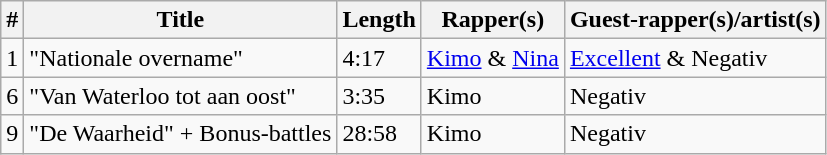<table class="wikitable">
<tr>
<th>#</th>
<th>Title</th>
<th>Length</th>
<th>Rapper(s)</th>
<th>Guest-rapper(s)/artist(s)</th>
</tr>
<tr>
<td>1</td>
<td>"Nationale overname"</td>
<td>4:17</td>
<td><a href='#'>Kimo</a> & <a href='#'>Nina</a></td>
<td><a href='#'>Excellent</a> & Negativ</td>
</tr>
<tr>
<td>6</td>
<td>"Van Waterloo tot aan oost"</td>
<td>3:35</td>
<td>Kimo</td>
<td>Negativ</td>
</tr>
<tr>
<td>9</td>
<td>"De Waarheid" + Bonus-battles</td>
<td>28:58</td>
<td>Kimo</td>
<td>Negativ</td>
</tr>
</table>
